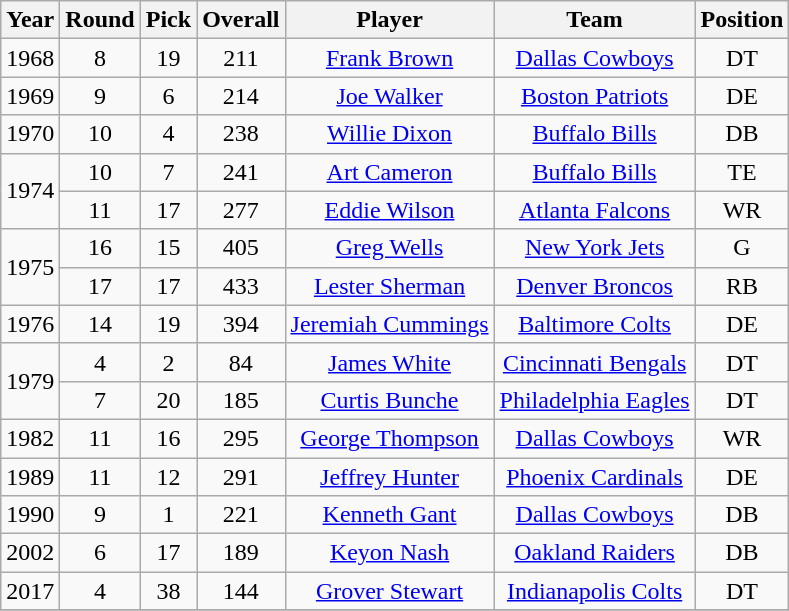<table class="wikitable sortable" style="text-align: center;">
<tr>
<th>Year</th>
<th>Round</th>
<th>Pick</th>
<th>Overall</th>
<th>Player</th>
<th>Team</th>
<th>Position</th>
</tr>
<tr>
<td>1968</td>
<td>8</td>
<td>19</td>
<td>211</td>
<td><a href='#'>Frank Brown</a></td>
<td><a href='#'>Dallas Cowboys</a></td>
<td>DT</td>
</tr>
<tr>
<td>1969</td>
<td>9</td>
<td>6</td>
<td>214</td>
<td><a href='#'>Joe Walker</a></td>
<td><a href='#'>Boston Patriots</a></td>
<td>DE</td>
</tr>
<tr>
<td>1970</td>
<td>10</td>
<td>4</td>
<td>238</td>
<td><a href='#'>Willie Dixon</a></td>
<td><a href='#'>Buffalo Bills</a></td>
<td>DB</td>
</tr>
<tr>
<td rowspan="2">1974</td>
<td>10</td>
<td>7</td>
<td>241</td>
<td><a href='#'>Art Cameron</a></td>
<td><a href='#'>Buffalo Bills</a></td>
<td>TE</td>
</tr>
<tr>
<td>11</td>
<td>17</td>
<td>277</td>
<td><a href='#'>Eddie Wilson</a></td>
<td><a href='#'>Atlanta Falcons</a></td>
<td>WR</td>
</tr>
<tr>
<td rowspan="2">1975</td>
<td>16</td>
<td>15</td>
<td>405</td>
<td><a href='#'>Greg Wells</a></td>
<td><a href='#'>New York Jets</a></td>
<td>G</td>
</tr>
<tr>
<td>17</td>
<td>17</td>
<td>433</td>
<td><a href='#'>Lester Sherman</a></td>
<td><a href='#'>Denver Broncos</a></td>
<td>RB</td>
</tr>
<tr>
<td>1976</td>
<td>14</td>
<td>19</td>
<td>394</td>
<td><a href='#'>Jeremiah Cummings</a></td>
<td><a href='#'>Baltimore Colts</a></td>
<td>DE</td>
</tr>
<tr>
<td rowspan="2">1979</td>
<td>4</td>
<td>2</td>
<td>84</td>
<td><a href='#'>James White</a></td>
<td><a href='#'>Cincinnati Bengals</a></td>
<td>DT</td>
</tr>
<tr>
<td>7</td>
<td>20</td>
<td>185</td>
<td><a href='#'>Curtis Bunche</a></td>
<td><a href='#'>Philadelphia Eagles</a></td>
<td>DT</td>
</tr>
<tr>
<td>1982</td>
<td>11</td>
<td>16</td>
<td>295</td>
<td><a href='#'>George Thompson</a></td>
<td><a href='#'>Dallas Cowboys</a></td>
<td>WR</td>
</tr>
<tr>
<td>1989</td>
<td>11</td>
<td>12</td>
<td>291</td>
<td><a href='#'>Jeffrey Hunter</a></td>
<td><a href='#'>Phoenix Cardinals</a></td>
<td>DE</td>
</tr>
<tr>
<td>1990</td>
<td>9</td>
<td>1</td>
<td>221</td>
<td><a href='#'>Kenneth Gant</a></td>
<td><a href='#'>Dallas Cowboys</a></td>
<td>DB</td>
</tr>
<tr>
<td>2002</td>
<td>6</td>
<td>17</td>
<td>189</td>
<td><a href='#'>Keyon Nash</a></td>
<td><a href='#'>Oakland Raiders</a></td>
<td>DB</td>
</tr>
<tr>
<td>2017</td>
<td>4</td>
<td>38</td>
<td>144</td>
<td><a href='#'>Grover Stewart</a></td>
<td><a href='#'>Indianapolis Colts</a></td>
<td>DT</td>
</tr>
<tr>
</tr>
</table>
